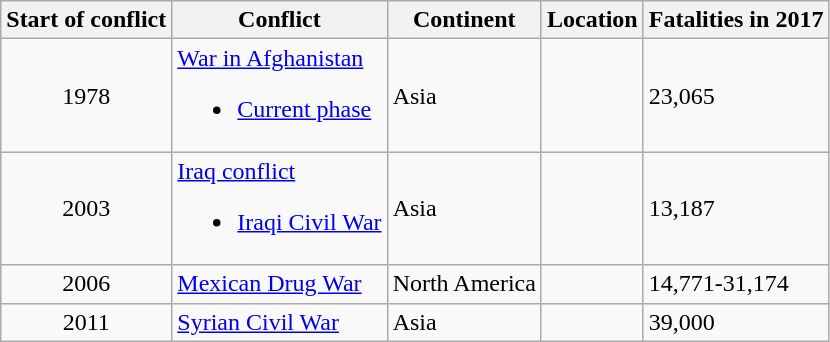<table class="wikitable sortable">
<tr>
<th>Start of conflict</th>
<th>Conflict</th>
<th>Continent</th>
<th>Location</th>
<th data-sort-type="number">Fatalities in 2017</th>
</tr>
<tr>
<td align=center>1978</td>
<td><a href='#'>War in Afghanistan</a><br><ul><li><a href='#'>Current phase</a></li></ul></td>
<td>Asia</td>
<td></td>
<td> 23,065</td>
</tr>
<tr>
<td align=center>2003</td>
<td><a href='#'>Iraq conflict</a><br><ul><li><a href='#'>Iraqi Civil War</a></li></ul></td>
<td>Asia</td>
<td></td>
<td> 13,187</td>
</tr>
<tr>
<td align=center>2006</td>
<td><a href='#'>Mexican Drug War</a></td>
<td>North America</td>
<td></td>
<td> 14,771-31,174</td>
</tr>
<tr>
<td align=center>2011</td>
<td><a href='#'>Syrian Civil War</a></td>
<td>Asia</td>
<td></td>
<td> 39,000</td>
</tr>
</table>
